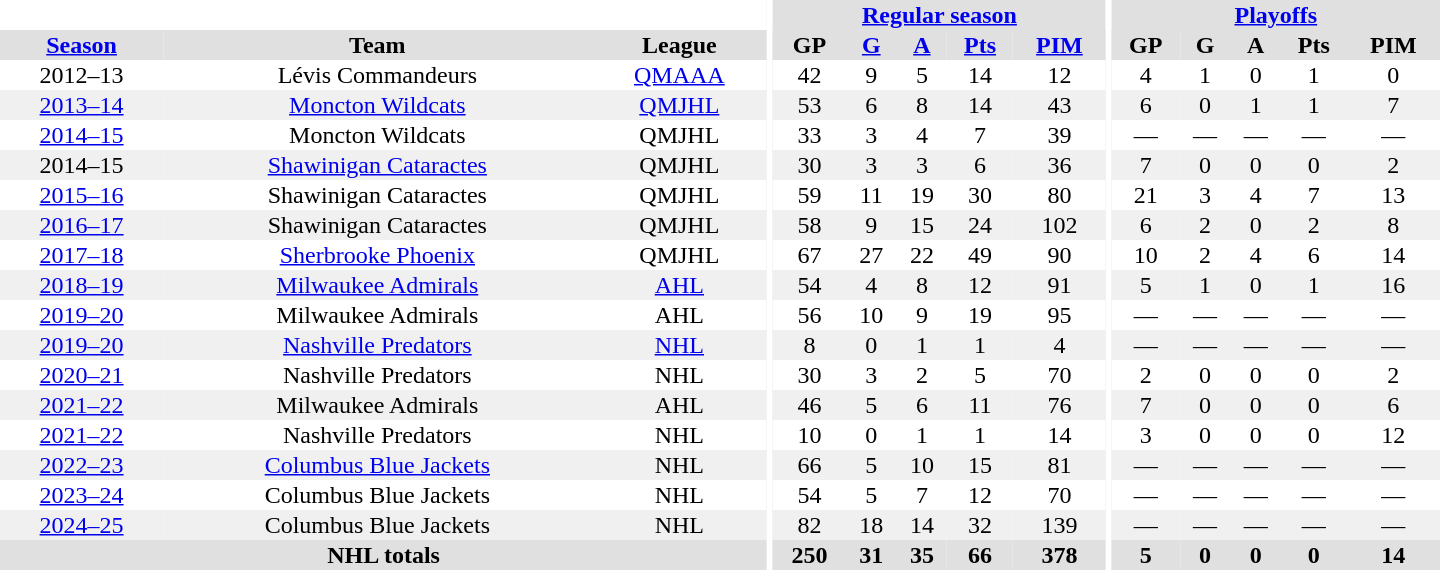<table border="0" cellpadding="1" cellspacing="0" style="text-align:center; width:60em">
<tr bgcolor="#e0e0e0">
<th colspan="3" bgcolor="#ffffff"></th>
<th rowspan="99" bgcolor="#ffffff"></th>
<th colspan="5"><a href='#'>Regular season</a></th>
<th rowspan="99" bgcolor="#ffffff"></th>
<th colspan="5"><a href='#'>Playoffs</a></th>
</tr>
<tr bgcolor="#e0e0e0">
<th><a href='#'>Season</a></th>
<th>Team</th>
<th>League</th>
<th>GP</th>
<th><a href='#'>G</a></th>
<th><a href='#'>A</a></th>
<th><a href='#'>Pts</a></th>
<th><a href='#'>PIM</a></th>
<th>GP</th>
<th>G</th>
<th>A</th>
<th>Pts</th>
<th>PIM</th>
</tr>
<tr>
<td>2012–13</td>
<td>Lévis Commandeurs</td>
<td><a href='#'>QMAAA</a></td>
<td>42</td>
<td>9</td>
<td>5</td>
<td>14</td>
<td>12</td>
<td>4</td>
<td>1</td>
<td>0</td>
<td>1</td>
<td>0</td>
</tr>
<tr bgcolor="#f0f0f0">
<td><a href='#'>2013–14</a></td>
<td><a href='#'>Moncton Wildcats</a></td>
<td><a href='#'>QMJHL</a></td>
<td>53</td>
<td>6</td>
<td>8</td>
<td>14</td>
<td>43</td>
<td>6</td>
<td>0</td>
<td>1</td>
<td>1</td>
<td>7</td>
</tr>
<tr>
<td><a href='#'>2014–15</a></td>
<td>Moncton Wildcats</td>
<td>QMJHL</td>
<td>33</td>
<td>3</td>
<td>4</td>
<td>7</td>
<td>39</td>
<td>—</td>
<td>—</td>
<td>—</td>
<td>—</td>
<td>—</td>
</tr>
<tr bgcolor="#f0f0f0">
<td>2014–15</td>
<td><a href='#'>Shawinigan Cataractes</a></td>
<td>QMJHL</td>
<td>30</td>
<td>3</td>
<td>3</td>
<td>6</td>
<td>36</td>
<td>7</td>
<td>0</td>
<td>0</td>
<td>0</td>
<td>2</td>
</tr>
<tr>
<td><a href='#'>2015–16</a></td>
<td>Shawinigan Cataractes</td>
<td>QMJHL</td>
<td>59</td>
<td>11</td>
<td>19</td>
<td>30</td>
<td>80</td>
<td>21</td>
<td>3</td>
<td>4</td>
<td>7</td>
<td>13</td>
</tr>
<tr bgcolor="#f0f0f0">
<td><a href='#'>2016–17</a></td>
<td>Shawinigan Cataractes</td>
<td>QMJHL</td>
<td>58</td>
<td>9</td>
<td>15</td>
<td>24</td>
<td>102</td>
<td>6</td>
<td>2</td>
<td>0</td>
<td>2</td>
<td>8</td>
</tr>
<tr>
<td><a href='#'>2017–18</a></td>
<td><a href='#'>Sherbrooke Phoenix</a></td>
<td>QMJHL</td>
<td>67</td>
<td>27</td>
<td>22</td>
<td>49</td>
<td>90</td>
<td>10</td>
<td>2</td>
<td>4</td>
<td>6</td>
<td>14</td>
</tr>
<tr bgcolor="#f0f0f0">
<td><a href='#'>2018–19</a></td>
<td><a href='#'>Milwaukee Admirals</a></td>
<td><a href='#'>AHL</a></td>
<td>54</td>
<td>4</td>
<td>8</td>
<td>12</td>
<td>91</td>
<td>5</td>
<td>1</td>
<td>0</td>
<td>1</td>
<td>16</td>
</tr>
<tr>
<td><a href='#'>2019–20</a></td>
<td>Milwaukee Admirals</td>
<td>AHL</td>
<td>56</td>
<td>10</td>
<td>9</td>
<td>19</td>
<td>95</td>
<td>—</td>
<td>—</td>
<td>—</td>
<td>—</td>
<td>—</td>
</tr>
<tr bgcolor="#f0f0f0">
<td><a href='#'>2019–20</a></td>
<td><a href='#'>Nashville Predators</a></td>
<td><a href='#'>NHL</a></td>
<td>8</td>
<td>0</td>
<td>1</td>
<td>1</td>
<td>4</td>
<td>—</td>
<td>—</td>
<td>—</td>
<td>—</td>
<td>—</td>
</tr>
<tr>
<td><a href='#'>2020–21</a></td>
<td>Nashville Predators</td>
<td>NHL</td>
<td>30</td>
<td>3</td>
<td>2</td>
<td>5</td>
<td>70</td>
<td>2</td>
<td>0</td>
<td>0</td>
<td>0</td>
<td>2</td>
</tr>
<tr bgcolor="#f0f0f0">
<td><a href='#'>2021–22</a></td>
<td>Milwaukee Admirals</td>
<td>AHL</td>
<td>46</td>
<td>5</td>
<td>6</td>
<td>11</td>
<td>76</td>
<td>7</td>
<td>0</td>
<td>0</td>
<td>0</td>
<td>6</td>
</tr>
<tr>
<td><a href='#'>2021–22</a></td>
<td>Nashville Predators</td>
<td>NHL</td>
<td>10</td>
<td>0</td>
<td>1</td>
<td>1</td>
<td>14</td>
<td>3</td>
<td>0</td>
<td>0</td>
<td>0</td>
<td>12</td>
</tr>
<tr bgcolor="#f0f0f0">
<td><a href='#'>2022–23</a></td>
<td><a href='#'>Columbus Blue Jackets</a></td>
<td>NHL</td>
<td>66</td>
<td>5</td>
<td>10</td>
<td>15</td>
<td>81</td>
<td>—</td>
<td>—</td>
<td>—</td>
<td>—</td>
<td>—</td>
</tr>
<tr>
<td><a href='#'>2023–24</a></td>
<td>Columbus Blue Jackets</td>
<td>NHL</td>
<td>54</td>
<td>5</td>
<td>7</td>
<td>12</td>
<td>70</td>
<td>—</td>
<td>—</td>
<td>—</td>
<td>—</td>
<td>—</td>
</tr>
<tr bgcolor="#f0f0f0">
<td><a href='#'>2024–25</a></td>
<td>Columbus Blue Jackets</td>
<td>NHL</td>
<td>82</td>
<td>18</td>
<td>14</td>
<td>32</td>
<td>139</td>
<td>—</td>
<td>—</td>
<td>—</td>
<td>—</td>
<td>—</td>
</tr>
<tr bgcolor="#e0e0e0">
<th colspan="3">NHL totals</th>
<th>250</th>
<th>31</th>
<th>35</th>
<th>66</th>
<th>378</th>
<th>5</th>
<th>0</th>
<th>0</th>
<th>0</th>
<th>14</th>
</tr>
</table>
